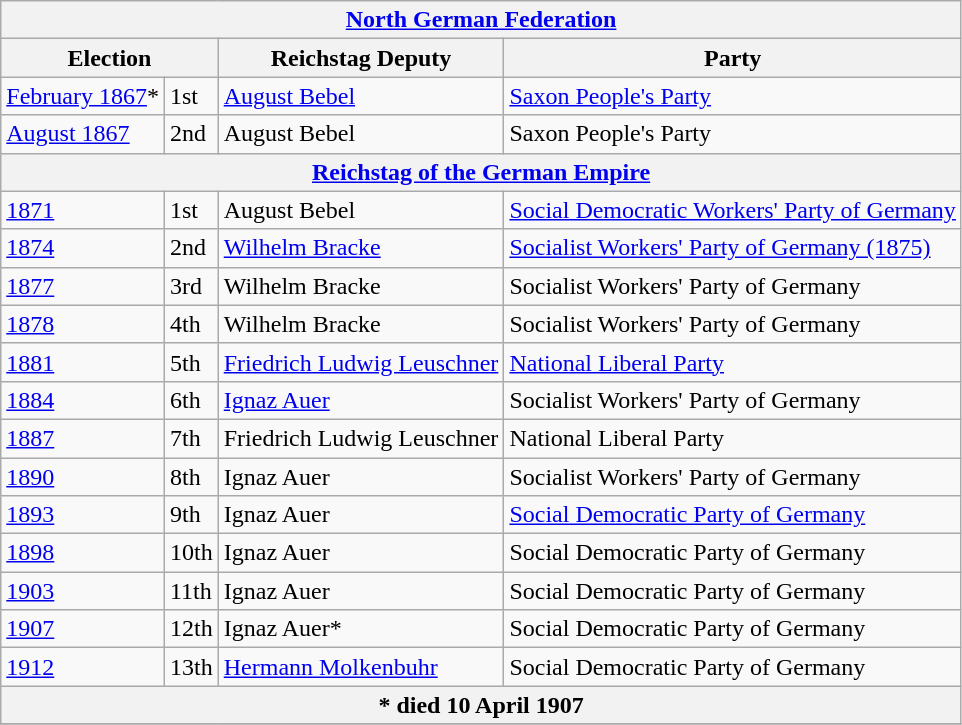<table class="wikitable">
<tr>
<th colspan="4"><a href='#'>North German Federation</a></th>
</tr>
<tr>
<th colspan="2">Election</th>
<th>Reichstag Deputy</th>
<th>Party</th>
</tr>
<tr>
<td><a href='#'>February 1867</a>*</td>
<td>1st</td>
<td><a href='#'>August Bebel</a></td>
<td><a href='#'>Saxon People's Party</a></td>
</tr>
<tr>
<td><a href='#'>August 1867</a></td>
<td>2nd</td>
<td>August Bebel</td>
<td>Saxon People's Party</td>
</tr>
<tr>
<th colspan="4"><a href='#'>Reichstag of the German Empire</a></th>
</tr>
<tr>
<td><a href='#'>1871</a></td>
<td>1st</td>
<td>August Bebel</td>
<td><a href='#'>Social Democratic Workers' Party of Germany</a></td>
</tr>
<tr>
<td><a href='#'>1874</a></td>
<td>2nd</td>
<td><a href='#'>Wilhelm Bracke</a></td>
<td><a href='#'>Socialist Workers' Party of Germany (1875)</a></td>
</tr>
<tr>
<td><a href='#'>1877</a></td>
<td>3rd</td>
<td>Wilhelm Bracke</td>
<td>Socialist Workers' Party of Germany</td>
</tr>
<tr>
<td><a href='#'>1878</a></td>
<td>4th</td>
<td>Wilhelm Bracke</td>
<td>Socialist Workers' Party of Germany</td>
</tr>
<tr>
<td><a href='#'>1881</a></td>
<td>5th</td>
<td><a href='#'>Friedrich Ludwig Leuschner</a></td>
<td><a href='#'>National Liberal Party</a></td>
</tr>
<tr>
<td><a href='#'>1884</a></td>
<td>6th</td>
<td><a href='#'>Ignaz Auer</a></td>
<td>Socialist Workers' Party of Germany</td>
</tr>
<tr>
<td><a href='#'>1887</a></td>
<td>7th</td>
<td>Friedrich Ludwig Leuschner</td>
<td>National Liberal Party</td>
</tr>
<tr>
<td><a href='#'>1890</a></td>
<td>8th</td>
<td>Ignaz Auer</td>
<td>Socialist Workers' Party of Germany</td>
</tr>
<tr>
<td><a href='#'>1893</a></td>
<td>9th</td>
<td>Ignaz Auer</td>
<td><a href='#'>Social Democratic Party of Germany</a></td>
</tr>
<tr>
<td><a href='#'>1898</a></td>
<td>10th</td>
<td>Ignaz Auer</td>
<td>Social Democratic Party of Germany</td>
</tr>
<tr>
<td><a href='#'>1903</a></td>
<td>11th</td>
<td>Ignaz Auer</td>
<td>Social Democratic Party of Germany</td>
</tr>
<tr>
<td><a href='#'>1907</a></td>
<td>12th</td>
<td>Ignaz Auer*</td>
<td>Social Democratic Party of Germany</td>
</tr>
<tr>
<td><a href='#'>1912</a></td>
<td>13th</td>
<td><a href='#'>Hermann Molkenbuhr</a></td>
<td>Social Democratic Party of Germany</td>
</tr>
<tr>
<th colspan="4">* died 10 April 1907</th>
</tr>
<tr>
</tr>
</table>
